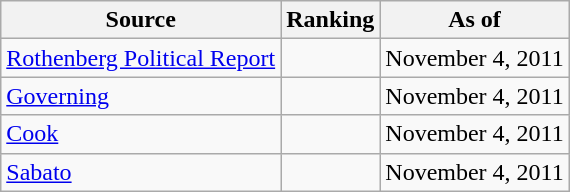<table class="wikitable" style="text-align:center">
<tr>
<th>Source</th>
<th>Ranking</th>
<th>As of</th>
</tr>
<tr>
<td align=left><a href='#'>Rothenberg Political Report</a></td>
<td></td>
<td>November 4, 2011</td>
</tr>
<tr>
<td align=left><a href='#'>Governing</a></td>
<td></td>
<td>November 4, 2011</td>
</tr>
<tr>
<td align=left><a href='#'>Cook</a></td>
<td></td>
<td>November 4, 2011</td>
</tr>
<tr>
<td align=left><a href='#'>Sabato</a></td>
<td></td>
<td>November 4, 2011</td>
</tr>
</table>
